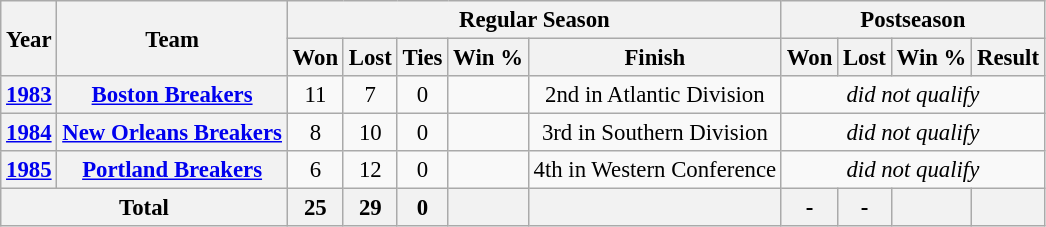<table class="wikitable" style="font-size: 95%; text-align:center;">
<tr>
<th rowspan="2">Year</th>
<th rowspan="2">Team</th>
<th colspan="5">Regular Season</th>
<th colspan="4">Postseason</th>
</tr>
<tr>
<th>Won</th>
<th>Lost</th>
<th>Ties</th>
<th>Win %</th>
<th>Finish</th>
<th>Won</th>
<th>Lost</th>
<th>Win %</th>
<th>Result</th>
</tr>
<tr>
<th><a href='#'>1983</a></th>
<th><a href='#'>Boston Breakers</a></th>
<td>11</td>
<td>7</td>
<td>0</td>
<td></td>
<td>2nd in Atlantic Division</td>
<td colspan="4"><em>did not qualify</em></td>
</tr>
<tr>
<th><a href='#'>1984</a></th>
<th><a href='#'>New Orleans Breakers</a></th>
<td>8</td>
<td>10</td>
<td>0</td>
<td></td>
<td>3rd in Southern Division</td>
<td colspan="4"><em>did not qualify</em></td>
</tr>
<tr>
<th><a href='#'>1985</a></th>
<th><a href='#'>Portland Breakers</a></th>
<td>6</td>
<td>12</td>
<td>0</td>
<td></td>
<td>4th in Western Conference</td>
<td colspan="4"><em>did not qualify</em></td>
</tr>
<tr>
<th colspan="2">Total</th>
<th>25</th>
<th>29</th>
<th>0</th>
<th></th>
<th></th>
<th>-</th>
<th>-</th>
<th></th>
<th></th>
</tr>
</table>
